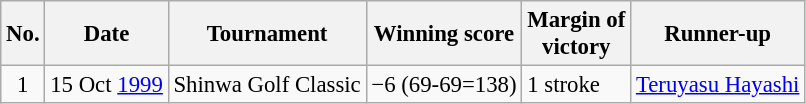<table class="wikitable" style="font-size:95%;">
<tr>
<th>No.</th>
<th>Date</th>
<th>Tournament</th>
<th>Winning score</th>
<th>Margin of<br>victory</th>
<th>Runner-up</th>
</tr>
<tr>
<td align=center>1</td>
<td align=right>15 Oct <a href='#'>1999</a></td>
<td>Shinwa Golf Classic</td>
<td>−6 (69-69=138)</td>
<td>1 stroke</td>
<td> <a href='#'>Teruyasu Hayashi</a></td>
</tr>
</table>
